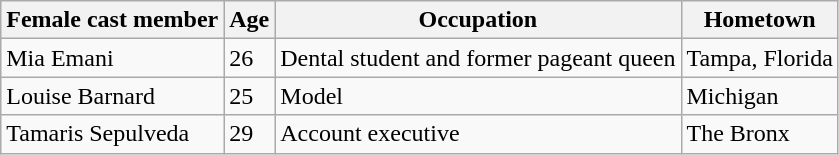<table class="wikitable sortable" style="font-size:100%; white-space:nowrap">
<tr>
<th>Female cast member</th>
<th>Age</th>
<th>Occupation</th>
<th>Hometown</th>
</tr>
<tr>
<td>Mia Emani</td>
<td>26</td>
<td>Dental student and former pageant queen</td>
<td>Tampa, Florida</td>
</tr>
<tr>
<td>Louise Barnard</td>
<td>25</td>
<td>Model</td>
<td>Michigan</td>
</tr>
<tr>
<td>Tamaris Sepulveda</td>
<td>29</td>
<td>Account executive</td>
<td>The Bronx</td>
</tr>
</table>
